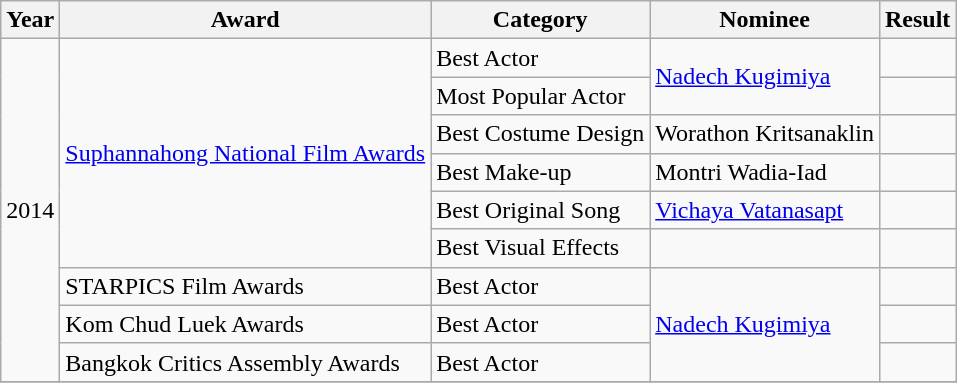<table class="wikitable">
<tr>
<th>Year</th>
<th>Award</th>
<th>Category</th>
<th>Nominee</th>
<th>Result</th>
</tr>
<tr>
<td rowspan="9">2014</td>
<td rowspan="6"><a href='#'>Suphannahong National Film Awards</a></td>
<td>Best Actor</td>
<td rowspan="2"><a href='#'>Nadech Kugimiya</a></td>
<td></td>
</tr>
<tr>
<td>Most Popular Actor</td>
<td></td>
</tr>
<tr>
<td>Best Costume Design</td>
<td>Worathon Kritsanaklin</td>
<td></td>
</tr>
<tr>
<td>Best Make-up</td>
<td>Montri Wadia-Iad</td>
<td></td>
</tr>
<tr>
<td>Best Original Song</td>
<td><a href='#'>Vichaya Vatanasapt</a></td>
<td></td>
</tr>
<tr>
<td>Best Visual Effects</td>
<td></td>
<td></td>
</tr>
<tr>
<td rowspan="1">STARPICS Film Awards</td>
<td>Best Actor</td>
<td rowspan="3"><a href='#'>Nadech Kugimiya</a></td>
<td></td>
</tr>
<tr>
<td rowspan="1">Kom Chud Luek Awards</td>
<td>Best Actor</td>
<td></td>
</tr>
<tr>
<td rowspan="1">Bangkok Critics Assembly Awards</td>
<td>Best Actor</td>
<td></td>
</tr>
<tr>
</tr>
</table>
